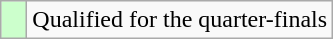<table class="wikitable">
<tr>
<td width=10px bgcolor="#ccffcc"></td>
<td>Qualified for the quarter-finals</td>
</tr>
</table>
